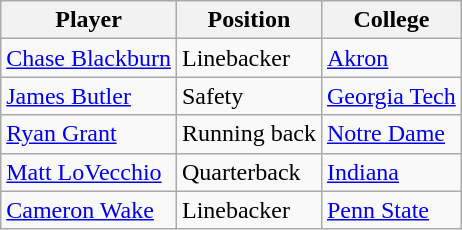<table class="wikitable">
<tr>
<th>Player</th>
<th>Position</th>
<th>College</th>
</tr>
<tr>
<td><a href='#'>Chase Blackburn</a></td>
<td>Linebacker</td>
<td><a href='#'>Akron</a></td>
</tr>
<tr>
<td><a href='#'>James Butler</a></td>
<td>Safety</td>
<td><a href='#'>Georgia Tech</a></td>
</tr>
<tr>
<td><a href='#'>Ryan Grant</a></td>
<td>Running back</td>
<td><a href='#'>Notre Dame</a></td>
</tr>
<tr>
<td><a href='#'>Matt LoVecchio</a></td>
<td>Quarterback</td>
<td><a href='#'>Indiana</a></td>
</tr>
<tr>
<td><a href='#'>Cameron Wake</a></td>
<td>Linebacker</td>
<td><a href='#'>Penn State</a></td>
</tr>
</table>
